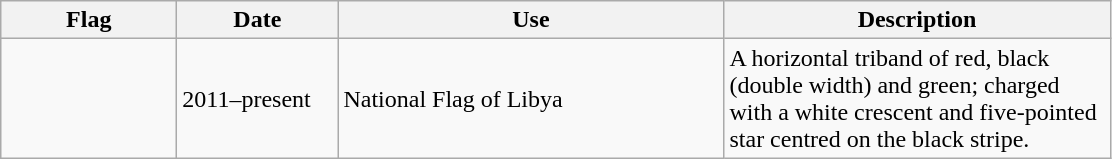<table class="wikitable">
<tr>
<th style="width:110px;">Flag</th>
<th style="width:100px;">Date</th>
<th style="width:250px;">Use</th>
<th style="width:250px;">Description</th>
</tr>
<tr>
<td></td>
<td>2011–present</td>
<td>National Flag of Libya</td>
<td>A horizontal triband of red, black (double width) and green; charged with a white crescent and five-pointed star centred on the black stripe.</td>
</tr>
</table>
